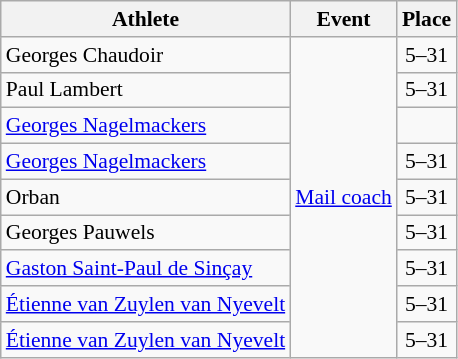<table class="wikitable sortable" style="text-align:center; font-size:90%">
<tr>
<th>Athlete</th>
<th>Event</th>
<th>Place</th>
</tr>
<tr>
<td align=left>Georges Chaudoir</td>
<td rowspan="9" align="left"><a href='#'>Mail coach</a></td>
<td>5–31</td>
</tr>
<tr>
<td align=left>Paul Lambert</td>
<td>5–31</td>
</tr>
<tr>
<td align=left><a href='#'>Georges Nagelmackers</a></td>
<td></td>
</tr>
<tr>
<td align=left><a href='#'>Georges Nagelmackers</a></td>
<td>5–31</td>
</tr>
<tr>
<td align=left>Orban</td>
<td>5–31</td>
</tr>
<tr>
<td align=left>Georges Pauwels</td>
<td>5–31</td>
</tr>
<tr>
<td align=left><a href='#'>Gaston Saint-Paul de Sinçay</a></td>
<td>5–31</td>
</tr>
<tr>
<td align=left><a href='#'>Étienne van Zuylen van Nyevelt</a></td>
<td>5–31</td>
</tr>
<tr>
<td align=left><a href='#'>Étienne van Zuylen van Nyevelt</a></td>
<td>5–31</td>
</tr>
</table>
